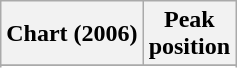<table class="wikitable sortable plainrowheaders" style="text-align:center">
<tr>
<th scope="col">Chart (2006)</th>
<th scope="col">Peak<br>position</th>
</tr>
<tr>
</tr>
<tr>
</tr>
<tr>
</tr>
</table>
